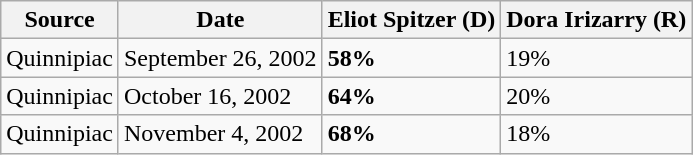<table class="wikitable">
<tr>
<th>Source</th>
<th>Date</th>
<th>Eliot Spitzer (D)</th>
<th>Dora Irizarry (R)</th>
</tr>
<tr>
<td>Quinnipiac</td>
<td>September 26, 2002</td>
<td><strong>58%</strong></td>
<td>19%</td>
</tr>
<tr>
<td>Quinnipiac</td>
<td>October 16, 2002</td>
<td><strong>64%</strong></td>
<td>20%</td>
</tr>
<tr>
<td>Quinnipiac</td>
<td>November 4, 2002</td>
<td><strong>68%</strong></td>
<td>18%</td>
</tr>
</table>
